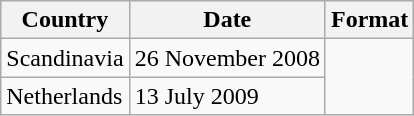<table class="wikitable">
<tr>
<th align="center">Country</th>
<th align="center">Date</th>
<th align="center">Format</th>
</tr>
<tr>
<td>Scandinavia</td>
<td>26 November 2008</td>
<td rowspan="2"></td>
</tr>
<tr>
<td>Netherlands</td>
<td>13 July 2009</td>
</tr>
</table>
